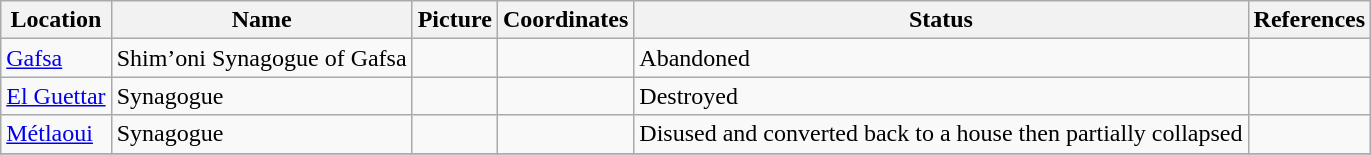<table class="wikitable sortable">
<tr>
<th>Location</th>
<th>Name</th>
<th>Picture</th>
<th>Coordinates</th>
<th>Status</th>
<th>References</th>
</tr>
<tr>
<td><a href='#'>Gafsa</a></td>
<td>Shim’oni Synagogue of Gafsa</td>
<td align=center></td>
<td></td>
<td>Abandoned</td>
<td></td>
</tr>
<tr>
<td><a href='#'>El Guettar</a></td>
<td>Synagogue</td>
<td align=center></td>
<td></td>
<td>Destroyed</td>
<td></td>
</tr>
<tr>
<td><a href='#'>Métlaoui</a></td>
<td>Synagogue</td>
<td align=center></td>
<td></td>
<td>Disused and converted back to a house then partially collapsed</td>
<td></td>
</tr>
<tr>
</tr>
</table>
